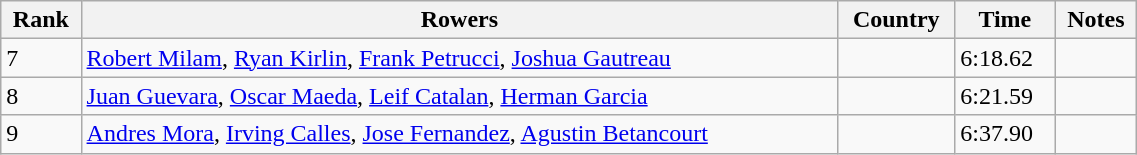<table class="wikitable" width=60%>
<tr>
<th>Rank</th>
<th>Rowers</th>
<th>Country</th>
<th>Time</th>
<th>Notes</th>
</tr>
<tr>
<td>7</td>
<td><a href='#'>Robert Milam</a>, <a href='#'>Ryan Kirlin</a>, <a href='#'>Frank Petrucci</a>, <a href='#'>Joshua Gautreau</a></td>
<td></td>
<td>6:18.62</td>
<td></td>
</tr>
<tr>
<td>8</td>
<td><a href='#'>Juan Guevara</a>, <a href='#'>Oscar Maeda</a>, <a href='#'>Leif Catalan</a>, <a href='#'>Herman Garcia</a></td>
<td></td>
<td>6:21.59</td>
<td></td>
</tr>
<tr>
<td>9</td>
<td><a href='#'>Andres Mora</a>, <a href='#'>Irving Calles</a>, <a href='#'>Jose Fernandez</a>, <a href='#'>Agustin Betancourt</a></td>
<td></td>
<td>6:37.90</td>
<td></td>
</tr>
</table>
